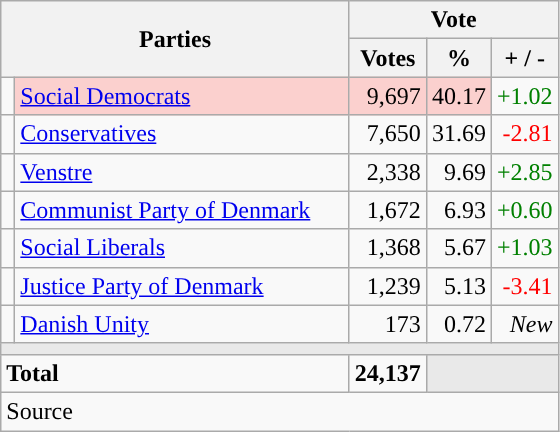<table class="wikitable" style="text-align:right;">
<tr>
<th style="text-align:centre;" rowspan="2" colspan="2" width="225">Parties</th>
<th colspan="3">Vote</th>
</tr>
<tr>
<th width="15">Votes</th>
<th width="15">%</th>
<th width="15">+ / -</th>
</tr>
<tr>
<td width="2" style="color:inherit;background:"></td>
<td bgcolor=#fbd0ce  align="left"><a href='#'>Social Democrats</a></td>
<td bgcolor=#fbd0ce>9,697</td>
<td bgcolor=#fbd0ce>40.17</td>
<td style=color:green;>+1.02</td>
</tr>
<tr>
<td width="2" style="color:inherit;background:"></td>
<td align="left"><a href='#'>Conservatives</a></td>
<td>7,650</td>
<td>31.69</td>
<td style=color:red;>-2.81</td>
</tr>
<tr>
<td width="2" style="color:inherit;background:"></td>
<td align="left"><a href='#'>Venstre</a></td>
<td>2,338</td>
<td>9.69</td>
<td style=color:green;>+2.85</td>
</tr>
<tr>
<td width="2" style="color:inherit;background:"></td>
<td align="left"><a href='#'>Communist Party of Denmark</a></td>
<td>1,672</td>
<td>6.93</td>
<td style=color:green;>+0.60</td>
</tr>
<tr>
<td width="2" style="color:inherit;background:"></td>
<td align="left"><a href='#'>Social Liberals</a></td>
<td>1,368</td>
<td>5.67</td>
<td style=color:green;>+1.03</td>
</tr>
<tr>
<td width="2" style="color:inherit;background:"></td>
<td align="left"><a href='#'>Justice Party of Denmark</a></td>
<td>1,239</td>
<td>5.13</td>
<td style=color:red;>-3.41</td>
</tr>
<tr>
<td width="2" style="color:inherit;background:"></td>
<td align="left"><a href='#'>Danish Unity</a></td>
<td>173</td>
<td>0.72</td>
<td><em>New</em></td>
</tr>
<tr>
<td colspan="7" bgcolor="#E9E9E9"></td>
</tr>
<tr>
<td align="left" colspan="2"><strong>Total</strong></td>
<td><strong>24,137</strong></td>
<td bgcolor="#E9E9E9" colspan="2"></td>
</tr>
<tr>
<td align="left" colspan="6">Source</td>
</tr>
</table>
